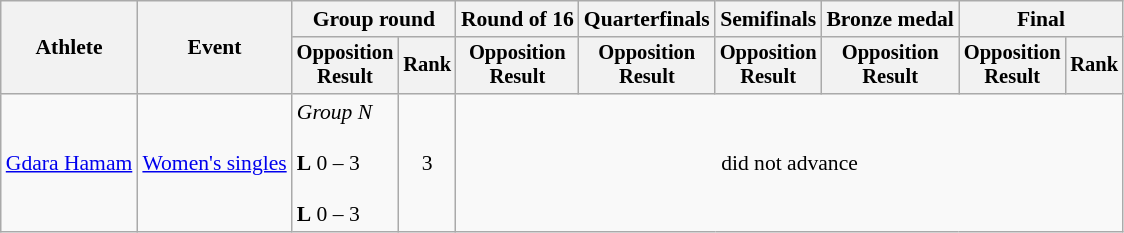<table class="wikitable" style="font-size:90%;">
<tr>
<th rowspan="2">Athlete</th>
<th rowspan="2">Event</th>
<th colspan="2">Group round</th>
<th>Round of 16</th>
<th>Quarterfinals</th>
<th>Semifinals</th>
<th>Bronze medal</th>
<th colspan=2>Final</th>
</tr>
<tr style="font-size:95%">
<th>Opposition<br>Result</th>
<th>Rank</th>
<th>Opposition<br>Result</th>
<th>Opposition<br>Result</th>
<th>Opposition<br>Result</th>
<th>Opposition<br>Result</th>
<th>Opposition<br>Result</th>
<th>Rank</th>
</tr>
<tr align=center>
<td align=left><a href='#'>Gdara Hamam</a></td>
<td align=left><a href='#'>Women's singles</a></td>
<td align=left><em>Group N</em><br><br><strong>L</strong> 0 – 3<br><br><strong>L</strong> 0 – 3</td>
<td>3</td>
<td colspan=6>did not advance</td>
</tr>
</table>
